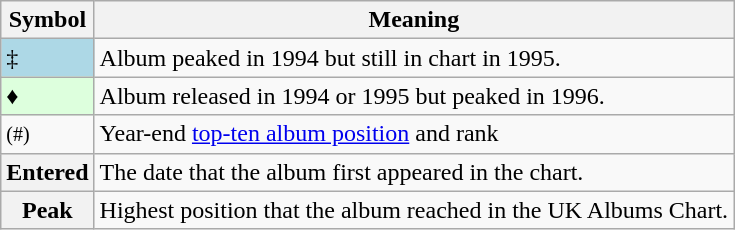<table Class="wikitable">
<tr>
<th>Symbol</th>
<th>Meaning</th>
</tr>
<tr>
<td bgcolor=lightblue>‡</td>
<td>Album peaked in 1994 but still in chart in 1995.</td>
</tr>
<tr>
<td bgcolor=#DDFFDD>♦</td>
<td>Album released in 1994 or 1995 but peaked in 1996.</td>
</tr>
<tr>
<td><small>(#)</small></td>
<td>Year-end <a href='#'>top-ten album position</a> and rank</td>
</tr>
<tr>
<th>Entered</th>
<td>The date that the album first appeared in the chart.</td>
</tr>
<tr>
<th>Peak</th>
<td>Highest position that the album reached in the UK Albums Chart.</td>
</tr>
</table>
